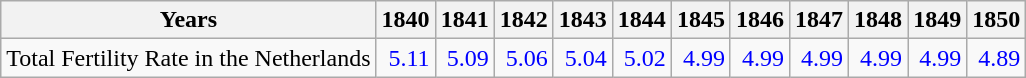<table class="wikitable " style="text-align:right">
<tr>
<th>Years</th>
<th>1840</th>
<th>1841</th>
<th>1842</th>
<th>1843</th>
<th>1844</th>
<th>1845</th>
<th>1846</th>
<th>1847</th>
<th>1848</th>
<th>1849</th>
<th>1850</th>
</tr>
<tr>
<td align="left">Total Fertility Rate in the Netherlands</td>
<td style="text-align:right; color:blue;">5.11</td>
<td style="text-align:right; color:blue;">5.09</td>
<td style="text-align:right; color:blue;">5.06</td>
<td style="text-align:right; color:blue;">5.04</td>
<td style="text-align:right; color:blue;">5.02</td>
<td style="text-align:right; color:blue;">4.99</td>
<td style="text-align:right; color:blue;">4.99</td>
<td style="text-align:right; color:blue;">4.99</td>
<td style="text-align:right; color:blue;">4.99</td>
<td style="text-align:right; color:blue;">4.99</td>
<td style="text-align:right; color:blue;">4.89</td>
</tr>
</table>
